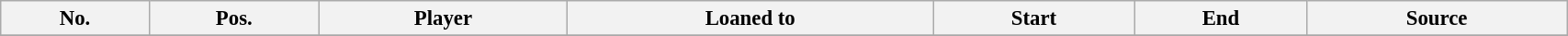<table class="wikitable sortable" style="width:90%; text-align:center; font-size:95%; text-align:left;">
<tr>
<th>No.</th>
<th>Pos.</th>
<th>Player</th>
<th>Loaned to</th>
<th>Start</th>
<th>End</th>
<th>Source</th>
</tr>
<tr>
</tr>
</table>
